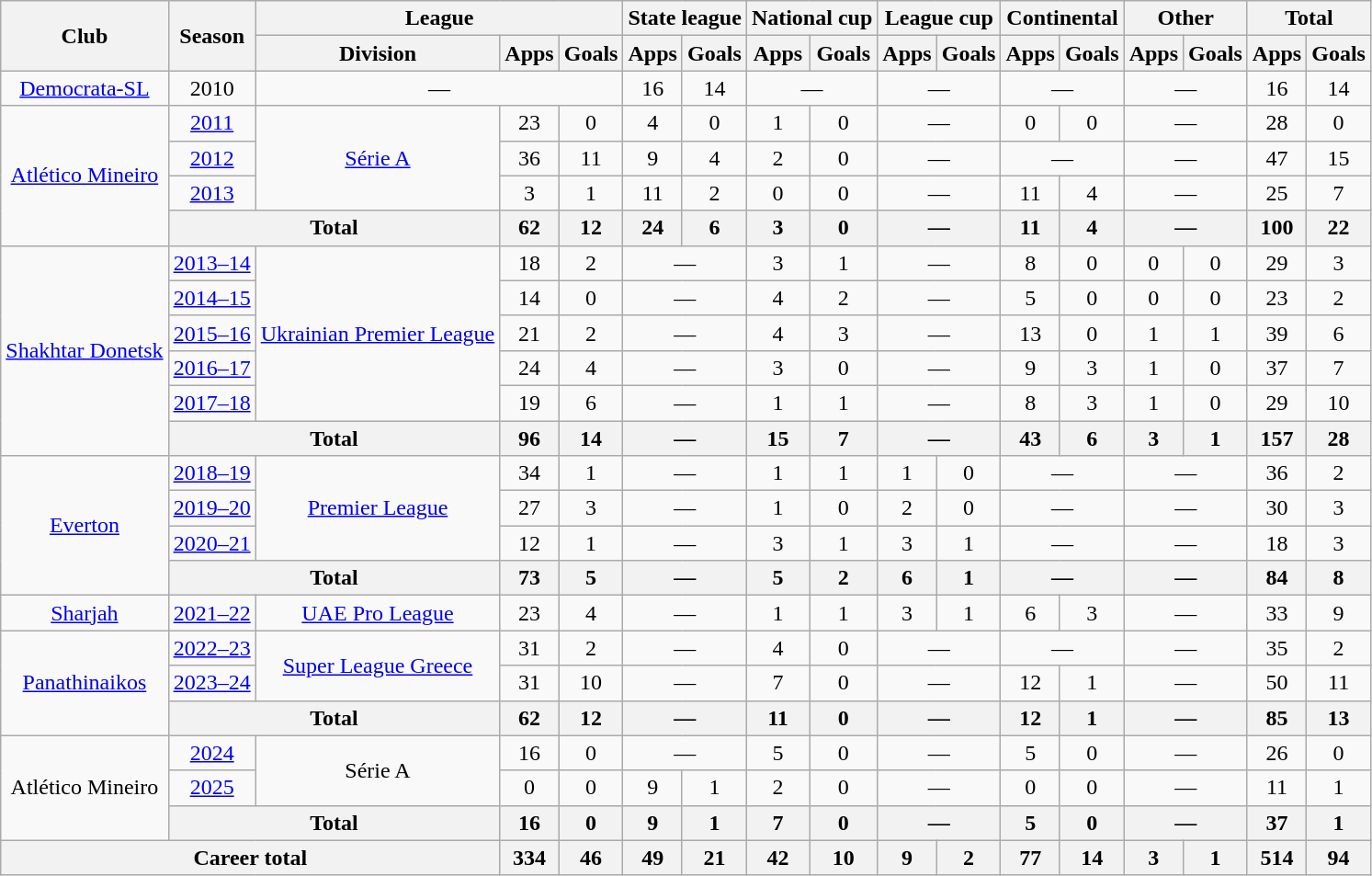<table class="wikitable" style="text-align: center;">
<tr>
<th rowspan="2">Club</th>
<th rowspan="2">Season</th>
<th colspan="3">League</th>
<th colspan="2">State league</th>
<th colspan="2">National cup</th>
<th colspan="2">League cup</th>
<th colspan="2">Continental</th>
<th colspan="2">Other</th>
<th colspan="2">Total</th>
</tr>
<tr>
<th>Division</th>
<th>Apps</th>
<th>Goals</th>
<th>Apps</th>
<th>Goals</th>
<th>Apps</th>
<th>Goals</th>
<th>Apps</th>
<th>Goals</th>
<th>Apps</th>
<th>Goals</th>
<th>Apps</th>
<th>Goals</th>
<th>Apps</th>
<th>Goals</th>
</tr>
<tr>
<td><a href='#'>Democrata-SL</a></td>
<td>2010</td>
<td colspan="3">—</td>
<td>16</td>
<td>14</td>
<td colspan="2">—</td>
<td colspan="2">—</td>
<td colspan="2">—</td>
<td colspan="2">—</td>
<td>16</td>
<td>14</td>
</tr>
<tr>
<td rowspan="4"><a href='#'>Atlético Mineiro</a></td>
<td><a href='#'>2011</a></td>
<td rowspan="3"><a href='#'>Série A</a></td>
<td>23</td>
<td>0</td>
<td>4</td>
<td>0</td>
<td>1</td>
<td>0</td>
<td colspan="2">—</td>
<td>0</td>
<td>0</td>
<td colspan="2">—</td>
<td>28</td>
<td>0</td>
</tr>
<tr>
<td><a href='#'>2012</a></td>
<td>36</td>
<td>11</td>
<td>9</td>
<td>4</td>
<td>2</td>
<td>0</td>
<td colspan="2">—</td>
<td colspan="2">—</td>
<td colspan="2">—</td>
<td>47</td>
<td>15</td>
</tr>
<tr>
<td><a href='#'>2013</a></td>
<td>3</td>
<td>1</td>
<td>11</td>
<td>2</td>
<td>0</td>
<td>0</td>
<td colspan="2">—</td>
<td>11</td>
<td>4</td>
<td colspan="2">—</td>
<td>25</td>
<td>7</td>
</tr>
<tr>
<th colspan="2">Total</th>
<th>62</th>
<th>12</th>
<th>24</th>
<th>6</th>
<th>3</th>
<th>0</th>
<th colspan="2">—</th>
<th>11</th>
<th>4</th>
<th colspan="2">—</th>
<th>100</th>
<th>22</th>
</tr>
<tr>
<td rowspan="6"><a href='#'>Shakhtar Donetsk</a></td>
<td><a href='#'>2013–14</a></td>
<td rowspan="5"><a href='#'>Ukrainian Premier League</a></td>
<td>18</td>
<td>2</td>
<td colspan="2">—</td>
<td>3</td>
<td>1</td>
<td colspan="2">—</td>
<td>8</td>
<td>0</td>
<td>0</td>
<td>0</td>
<td>29</td>
<td>3</td>
</tr>
<tr>
<td><a href='#'>2014–15</a></td>
<td>14</td>
<td>0</td>
<td colspan="2">—</td>
<td>4</td>
<td>2</td>
<td colspan="2">—</td>
<td>5</td>
<td>0</td>
<td>0</td>
<td>0</td>
<td>23</td>
<td>2</td>
</tr>
<tr>
<td><a href='#'>2015–16</a></td>
<td>21</td>
<td>2</td>
<td colspan="2">—</td>
<td>4</td>
<td>3</td>
<td colspan="2">—</td>
<td>13</td>
<td>0</td>
<td>1</td>
<td>1</td>
<td>39</td>
<td>6</td>
</tr>
<tr>
<td><a href='#'>2016–17</a></td>
<td>24</td>
<td>4</td>
<td colspan="2">—</td>
<td>3</td>
<td>0</td>
<td colspan="2">—</td>
<td>9</td>
<td>3</td>
<td>1</td>
<td>0</td>
<td>37</td>
<td>7</td>
</tr>
<tr>
<td><a href='#'>2017–18</a></td>
<td>19</td>
<td>6</td>
<td colspan="2">—</td>
<td>1</td>
<td>1</td>
<td colspan="2">—</td>
<td>8</td>
<td>3</td>
<td>1</td>
<td>0</td>
<td>29</td>
<td>10</td>
</tr>
<tr>
<th colspan="2">Total</th>
<th>96</th>
<th>14</th>
<th colspan="2">—</th>
<th>15</th>
<th>7</th>
<th colspan="2">—</th>
<th>43</th>
<th>6</th>
<th>3</th>
<th>1</th>
<th>157</th>
<th>28</th>
</tr>
<tr>
<td rowspan="4"><a href='#'>Everton</a></td>
<td><a href='#'>2018–19</a></td>
<td rowspan="3"><a href='#'>Premier League</a></td>
<td>34</td>
<td>1</td>
<td colspan="2">—</td>
<td>1</td>
<td>1</td>
<td>1</td>
<td>0</td>
<td colspan="2">—</td>
<td colspan="2">—</td>
<td>36</td>
<td>2</td>
</tr>
<tr>
<td><a href='#'>2019–20</a></td>
<td>27</td>
<td>3</td>
<td colspan="2">—</td>
<td>1</td>
<td>0</td>
<td>2</td>
<td>0</td>
<td colspan="2">—</td>
<td colspan="2">—</td>
<td>30</td>
<td>3</td>
</tr>
<tr>
<td><a href='#'>2020–21</a></td>
<td>12</td>
<td>1</td>
<td colspan="2">—</td>
<td>3</td>
<td>1</td>
<td>3</td>
<td>1</td>
<td colspan="2">—</td>
<td colspan="2">—</td>
<td>18</td>
<td>3</td>
</tr>
<tr>
<th colspan="2">Total</th>
<th>73</th>
<th>5</th>
<th colspan="2">—</th>
<th>5</th>
<th>2</th>
<th>6</th>
<th>1</th>
<th colspan="2">—</th>
<th colspan="2">—</th>
<th>84</th>
<th>8</th>
</tr>
<tr>
<td><a href='#'>Sharjah</a></td>
<td><a href='#'>2021–22</a></td>
<td><a href='#'>UAE Pro League</a></td>
<td>23</td>
<td>4</td>
<td colspan="2">—</td>
<td>1</td>
<td>1</td>
<td>3</td>
<td>1</td>
<td>6</td>
<td>3</td>
<td colspan="2">—</td>
<td>33</td>
<td>9</td>
</tr>
<tr>
<td rowspan="3"><a href='#'>Panathinaikos</a></td>
<td><a href='#'>2022–23</a></td>
<td rowspan="2"><a href='#'>Super League Greece</a></td>
<td>31</td>
<td>2</td>
<td colspan="2">—</td>
<td>4</td>
<td>0</td>
<td colspan="2">—</td>
<td colspan="2">—</td>
<td colspan="2">—</td>
<td>35</td>
<td>2</td>
</tr>
<tr>
<td><a href='#'>2023–24</a></td>
<td>31</td>
<td>10</td>
<td colspan="2">—</td>
<td>7</td>
<td>0</td>
<td colspan="2">—</td>
<td>12</td>
<td>1</td>
<td colspan="2">—</td>
<td>50</td>
<td>11</td>
</tr>
<tr>
<th colspan="2">Total</th>
<th>62</th>
<th>12</th>
<th colspan="2">—</th>
<th>11</th>
<th>0</th>
<th colspan="2">—</th>
<th>12</th>
<th>1</th>
<th colspan="2">—</th>
<th>85</th>
<th>13</th>
</tr>
<tr>
<td rowspan="3">Atlético Mineiro</td>
<td><a href='#'>2024</a></td>
<td rowspan="2">Série A</td>
<td>16</td>
<td>0</td>
<td colspan="2">—</td>
<td>5</td>
<td>0</td>
<td colspan="2">—</td>
<td>5</td>
<td>0</td>
<td colspan="2">—</td>
<td>26</td>
<td>0</td>
</tr>
<tr>
<td><a href='#'>2025</a></td>
<td>0</td>
<td>0</td>
<td>9</td>
<td>1</td>
<td>2</td>
<td>0</td>
<td colspan="2">—</td>
<td>0</td>
<td>0</td>
<td colspan="2">—</td>
<td>11</td>
<td>1</td>
</tr>
<tr>
<th colspan="2">Total</th>
<th>16</th>
<th>0</th>
<th>9</th>
<th>1</th>
<th>7</th>
<th>0</th>
<th colspan="2">—</th>
<th>5</th>
<th>0</th>
<th colspan="2">—</th>
<th>37</th>
<th>1</th>
</tr>
<tr>
<th colspan="3">Career total</th>
<th>334</th>
<th>46</th>
<th>49</th>
<th>21</th>
<th>42</th>
<th>10</th>
<th>9</th>
<th>2</th>
<th>77</th>
<th>14</th>
<th>3</th>
<th>1</th>
<th>514</th>
<th>94</th>
</tr>
</table>
